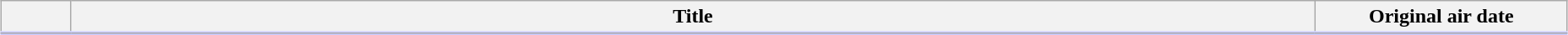<table class="plainrowheaders wikitable" style="width:98%; margin:auto; background:#FFF;">
<tr style="border-bottom: 3px solid #CCF;">
<th style="width:3em;"></th>
<th>Title</th>
<th style="width:12em;">Original air date</th>
</tr>
<tr>
</tr>
</table>
